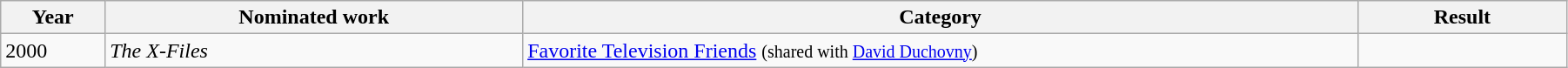<table style="width:95%;" class="wikitable sortable">
<tr>
<th style="width:5%;">Year</th>
<th style="width:20%;">Nominated work</th>
<th style="width:40%;">Category</th>
<th style="width:10%;">Result</th>
</tr>
<tr>
<td>2000</td>
<td><em>The X-Files</em></td>
<td><a href='#'>Favorite Television Friends</a> <small>(shared with <a href='#'>David Duchovny</a>)</small></td>
<td></td>
</tr>
</table>
